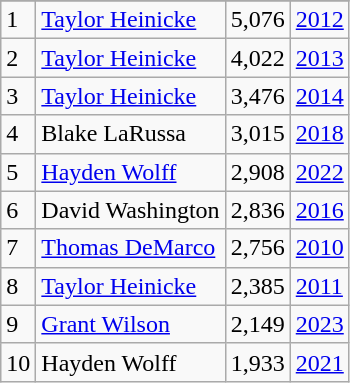<table class="wikitable">
<tr>
</tr>
<tr>
<td>1</td>
<td><a href='#'>Taylor Heinicke</a></td>
<td>5,076</td>
<td><a href='#'>2012</a></td>
</tr>
<tr>
<td>2</td>
<td><a href='#'>Taylor Heinicke</a></td>
<td>4,022</td>
<td><a href='#'>2013</a></td>
</tr>
<tr>
<td>3</td>
<td><a href='#'>Taylor Heinicke</a></td>
<td>3,476</td>
<td><a href='#'>2014</a></td>
</tr>
<tr>
<td>4</td>
<td>Blake LaRussa</td>
<td>3,015</td>
<td><a href='#'>2018</a></td>
</tr>
<tr>
<td>5</td>
<td><a href='#'>Hayden Wolff</a></td>
<td>2,908</td>
<td><a href='#'>2022</a></td>
</tr>
<tr>
<td>6</td>
<td>David Washington</td>
<td>2,836</td>
<td><a href='#'>2016</a></td>
</tr>
<tr>
<td>7</td>
<td><a href='#'>Thomas DeMarco</a></td>
<td>2,756</td>
<td><a href='#'>2010</a></td>
</tr>
<tr>
<td>8</td>
<td><a href='#'>Taylor Heinicke</a></td>
<td>2,385</td>
<td><a href='#'>2011</a></td>
</tr>
<tr>
<td>9</td>
<td><a href='#'>Grant Wilson</a></td>
<td>2,149</td>
<td><a href='#'>2023</a></td>
</tr>
<tr>
<td>10</td>
<td>Hayden Wolff</td>
<td>1,933</td>
<td><a href='#'>2021</a></td>
</tr>
</table>
